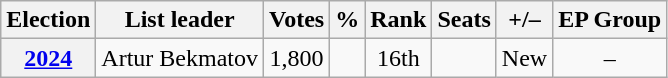<table class="wikitable" style="text-align:center">
<tr>
<th>Election</th>
<th>List leader</th>
<th>Votes</th>
<th>%</th>
<th>Rank</th>
<th>Seats</th>
<th>+/–</th>
<th>EP Group</th>
</tr>
<tr>
<th><a href='#'>2024</a></th>
<td>Artur Bekmatov</td>
<td>1,800</td>
<td></td>
<td>16th</td>
<td></td>
<td>New</td>
<td>–</td>
</tr>
</table>
